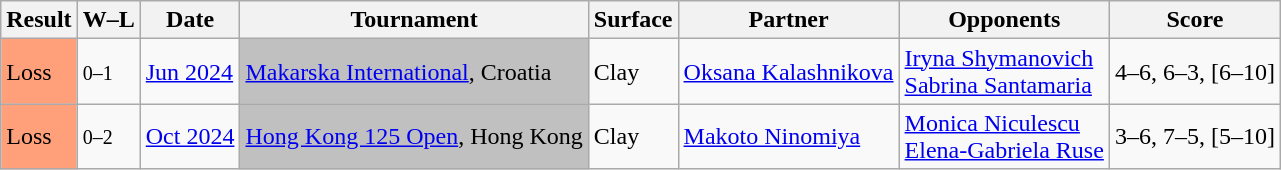<table class="sortable wikitable">
<tr>
<th>Result</th>
<th class="unsortable">W–L</th>
<th>Date</th>
<th>Tournament</th>
<th>Surface</th>
<th>Partner</th>
<th>Opponents</th>
<th class="unsortable">Score</th>
</tr>
<tr>
<td bgcolor=#FFA07A>Loss</td>
<td><small>0–1</small></td>
<td><a href='#'>Jun 2024</a></td>
<td bgcolor=silver><a href='#'>Makarska International</a>, Croatia</td>
<td>Clay</td>
<td> <a href='#'>Oksana Kalashnikova</a></td>
<td> <a href='#'>Iryna Shymanovich</a> <br>  <a href='#'>Sabrina Santamaria</a></td>
<td>4–6, 6–3, [6–10]</td>
</tr>
<tr>
<td bgcolor=#FFA07A>Loss</td>
<td><small>0–2</small></td>
<td><a href='#'>Oct 2024</a></td>
<td bgcolor=silver><a href='#'>Hong Kong 125 Open</a>, Hong Kong</td>
<td>Clay</td>
<td> <a href='#'>Makoto Ninomiya</a></td>
<td> <a href='#'>Monica Niculescu</a> <br>  <a href='#'>Elena-Gabriela Ruse</a></td>
<td>3–6, 7–5, [5–10]</td>
</tr>
</table>
